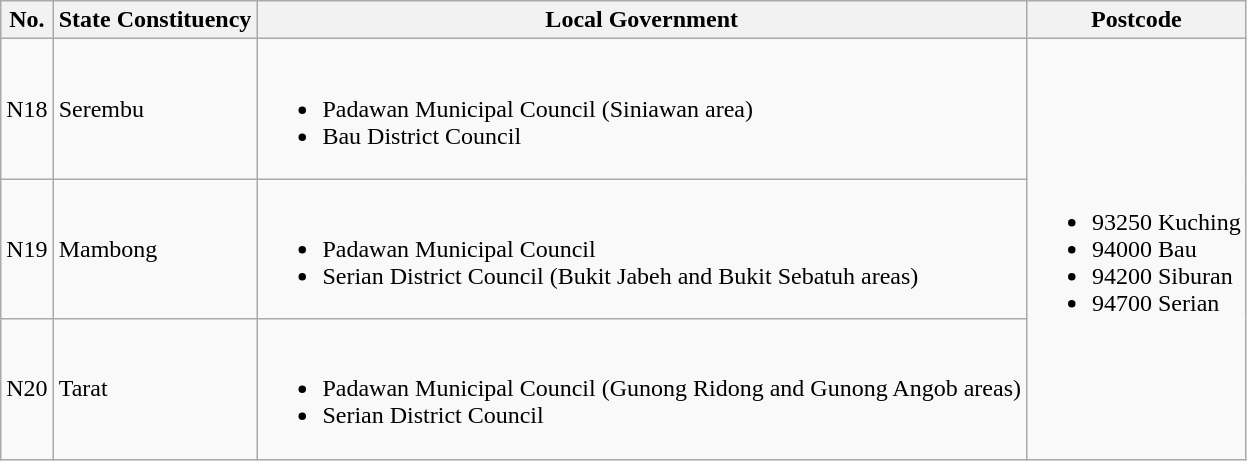<table class="wikitable">
<tr>
<th>No.</th>
<th>State Constituency</th>
<th>Local Government</th>
<th>Postcode</th>
</tr>
<tr>
<td>N18</td>
<td>Serembu</td>
<td><br><ul><li>Padawan Municipal Council (Siniawan area)</li><li>Bau District Council</li></ul></td>
<td rowspan="3"><br><ul><li>93250 Kuching</li><li>94000 Bau</li><li>94200 Siburan</li><li>94700 Serian</li></ul></td>
</tr>
<tr>
<td>N19</td>
<td>Mambong</td>
<td><br><ul><li>Padawan Municipal Council</li><li>Serian District Council (Bukit Jabeh and Bukit Sebatuh areas)</li></ul></td>
</tr>
<tr>
<td>N20</td>
<td>Tarat</td>
<td><br><ul><li>Padawan Municipal Council (Gunong Ridong and Gunong Angob areas)</li><li>Serian District Council</li></ul></td>
</tr>
</table>
